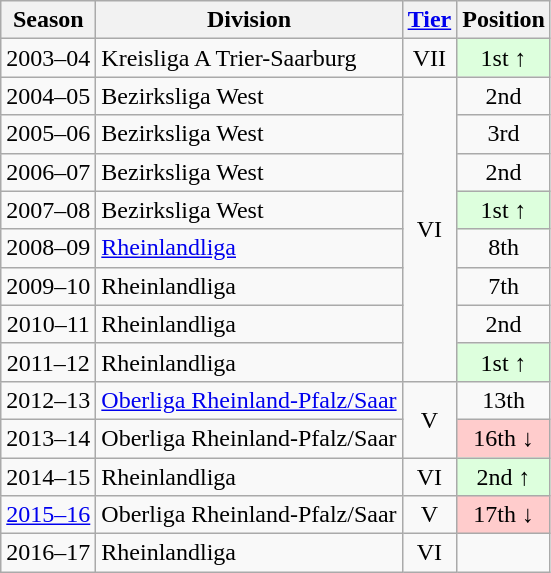<table class="wikitable">
<tr>
<th>Season</th>
<th>Division</th>
<th><a href='#'>Tier</a></th>
<th>Position</th>
</tr>
<tr align="center">
<td>2003–04</td>
<td align="left">Kreisliga A Trier-Saarburg</td>
<td>VII</td>
<td style="background:#ddffdd">1st ↑</td>
</tr>
<tr align="center">
<td>2004–05</td>
<td align="left">Bezirksliga West</td>
<td rowspan=8>VI</td>
<td>2nd</td>
</tr>
<tr align="center">
<td>2005–06</td>
<td align="left">Bezirksliga West</td>
<td>3rd</td>
</tr>
<tr align="center">
<td>2006–07</td>
<td align="left">Bezirksliga West</td>
<td>2nd</td>
</tr>
<tr align="center">
<td>2007–08</td>
<td align="left">Bezirksliga West</td>
<td style="background:#ddffdd">1st ↑</td>
</tr>
<tr align="center">
<td>2008–09</td>
<td align="left"><a href='#'>Rheinlandliga</a></td>
<td>8th</td>
</tr>
<tr align="center">
<td>2009–10</td>
<td align="left">Rheinlandliga</td>
<td>7th</td>
</tr>
<tr align="center">
<td>2010–11</td>
<td align="left">Rheinlandliga</td>
<td>2nd</td>
</tr>
<tr align="center">
<td>2011–12</td>
<td align="left">Rheinlandliga</td>
<td style="background:#ddffdd">1st ↑</td>
</tr>
<tr align="center">
<td>2012–13</td>
<td align="left"><a href='#'>Oberliga Rheinland-Pfalz/Saar</a></td>
<td rowspan=2>V</td>
<td>13th</td>
</tr>
<tr align="center">
<td>2013–14</td>
<td align="left">Oberliga Rheinland-Pfalz/Saar</td>
<td style="background:#ffcccc">16th ↓</td>
</tr>
<tr align="center">
<td>2014–15</td>
<td align="left">Rheinlandliga</td>
<td>VI</td>
<td style="background:#ddffdd">2nd ↑</td>
</tr>
<tr align="center">
<td><a href='#'>2015–16</a></td>
<td align="left">Oberliga Rheinland-Pfalz/Saar</td>
<td>V</td>
<td style="background:#ffcccc">17th ↓</td>
</tr>
<tr align="center">
<td>2016–17</td>
<td align="left">Rheinlandliga</td>
<td>VI</td>
<td></td>
</tr>
</table>
